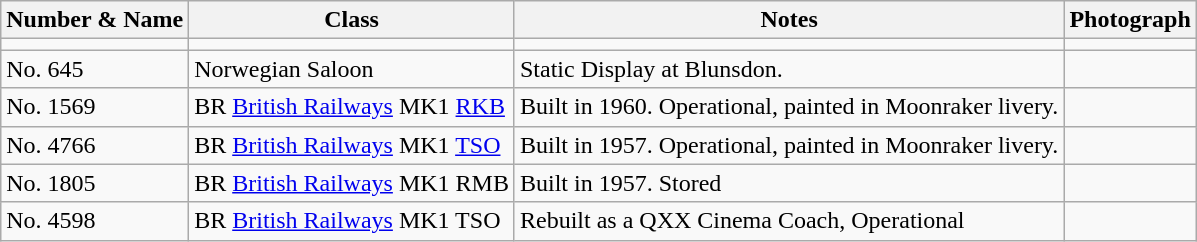<table class="wikitable">
<tr>
<th>Number & Name</th>
<th>Class</th>
<th>Notes</th>
<th>Photograph</th>
</tr>
<tr>
<td></td>
<td></td>
<td></td>
<td></td>
</tr>
<tr>
<td>No. 645</td>
<td>Norwegian Saloon</td>
<td>Static Display at Blunsdon.</td>
<td></td>
</tr>
<tr>
<td>No. 1569</td>
<td>BR <a href='#'>British Railways</a> MK1 <a href='#'>RKB</a></td>
<td>Built in 1960. Operational, painted in Moonraker livery.</td>
<td></td>
</tr>
<tr>
<td>No. 4766</td>
<td>BR <a href='#'>British Railways</a> MK1 <a href='#'>TSO</a></td>
<td>Built in 1957. Operational, painted in Moonraker livery.</td>
<td></td>
</tr>
<tr>
<td>No. 1805</td>
<td>BR <a href='#'>British Railways</a> MK1 RMB</td>
<td>Built in 1957. Stored</td>
<td></td>
</tr>
<tr>
<td>No. 4598</td>
<td>BR <a href='#'>British Railways</a> MK1 TSO</td>
<td>Rebuilt as a QXX Cinema Coach, Operational</td>
<td></td>
</tr>
</table>
